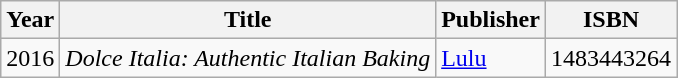<table class="wikitable">
<tr>
<th>Year</th>
<th>Title</th>
<th>Publisher</th>
<th>ISBN</th>
</tr>
<tr>
<td align=center>2016</td>
<td><em>Dolce Italia: Authentic Italian Baking</em></td>
<td><a href='#'>Lulu</a></td>
<td>1483443264</td>
</tr>
</table>
